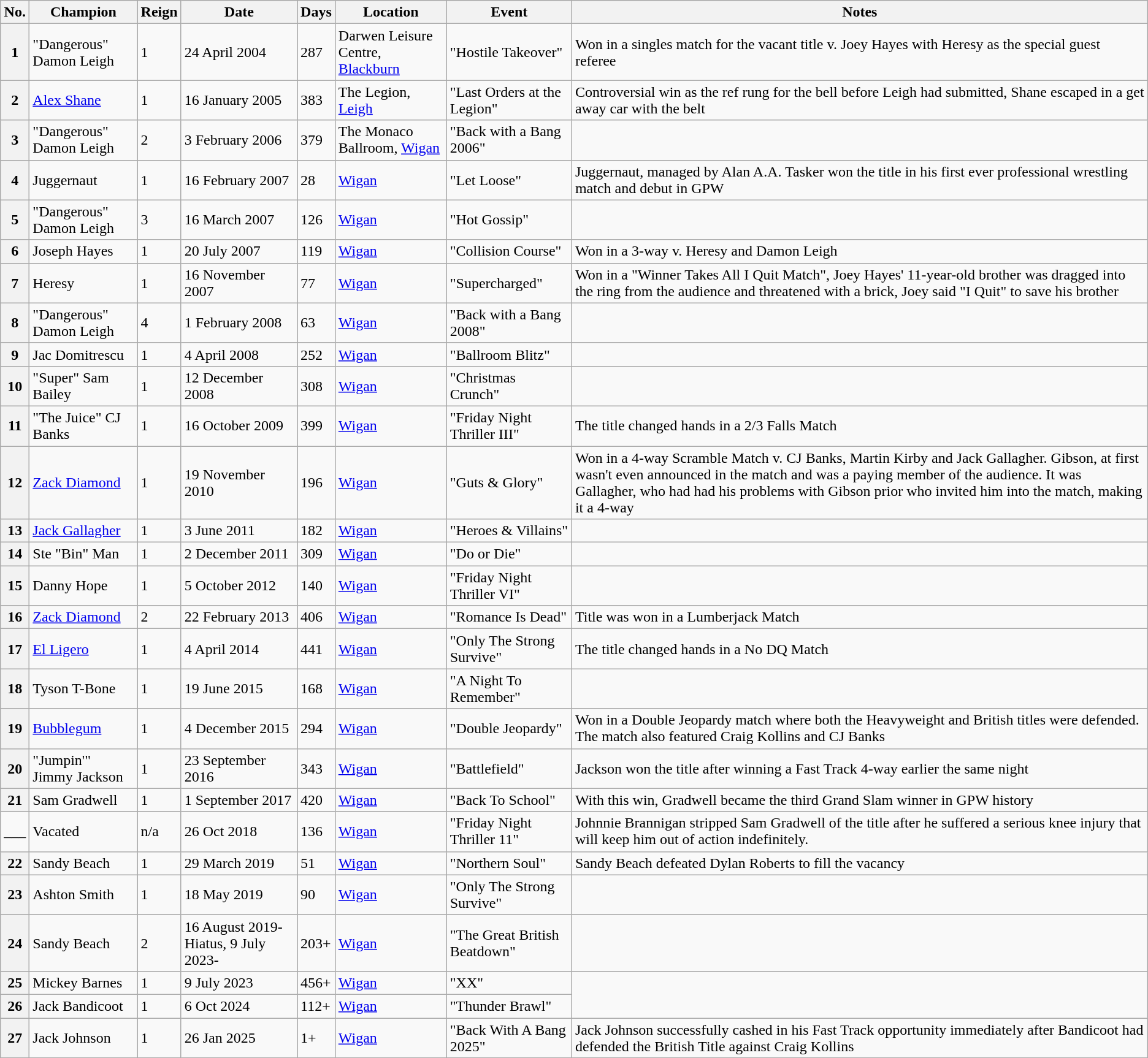<table class="wikitable sortable" style="text-align: left;">
<tr>
<th>No.</th>
<th>Champion</th>
<th>Reign</th>
<th>Date</th>
<th>Days</th>
<th>Location</th>
<th>Event</th>
<th>Notes</th>
</tr>
<tr>
<th>1</th>
<td>"Dangerous" Damon Leigh</td>
<td>1</td>
<td>24 April 2004</td>
<td>287</td>
<td>Darwen Leisure Centre, <a href='#'>Blackburn</a></td>
<td>"Hostile Takeover"</td>
<td>Won in a singles match for the vacant title v. Joey Hayes with Heresy as the special guest referee</td>
</tr>
<tr>
<th>2</th>
<td><a href='#'>Alex Shane</a></td>
<td>1</td>
<td>16 January 2005</td>
<td>383</td>
<td>The Legion, <a href='#'>Leigh</a></td>
<td>"Last Orders at the Legion"</td>
<td>Controversial win as the ref rung for the bell before Leigh had submitted, Shane escaped in a get away car with the belt</td>
</tr>
<tr>
<th>3</th>
<td>"Dangerous" Damon Leigh</td>
<td>2</td>
<td>3 February 2006</td>
<td>379</td>
<td>The Monaco Ballroom, <a href='#'>Wigan</a></td>
<td>"Back with a Bang 2006"</td>
<td></td>
</tr>
<tr>
<th>4</th>
<td>Juggernaut</td>
<td>1</td>
<td>16 February 2007</td>
<td>28</td>
<td><a href='#'>Wigan</a></td>
<td>"Let Loose"</td>
<td>Juggernaut, managed by Alan A.A. Tasker won the title in his first ever professional wrestling match and debut in GPW</td>
</tr>
<tr>
<th>5</th>
<td>"Dangerous" Damon Leigh</td>
<td>3</td>
<td>16 March 2007</td>
<td>126</td>
<td><a href='#'>Wigan</a></td>
<td>"Hot Gossip"</td>
<td></td>
</tr>
<tr>
<th>6</th>
<td>Joseph Hayes</td>
<td>1</td>
<td>20 July 2007</td>
<td>119</td>
<td><a href='#'>Wigan</a></td>
<td>"Collision Course"</td>
<td>Won in a 3-way v. Heresy and Damon Leigh</td>
</tr>
<tr>
<th>7</th>
<td>Heresy</td>
<td>1</td>
<td>16 November 2007</td>
<td>77</td>
<td><a href='#'>Wigan</a></td>
<td>"Supercharged"</td>
<td>Won in a "Winner Takes All I Quit Match", Joey Hayes' 11-year-old brother was dragged into the ring from the audience and threatened with a brick, Joey said "I Quit" to save his brother</td>
</tr>
<tr>
<th>8</th>
<td>"Dangerous" Damon Leigh</td>
<td>4</td>
<td>1 February 2008</td>
<td>63</td>
<td><a href='#'>Wigan</a></td>
<td>"Back with a Bang 2008"</td>
<td></td>
</tr>
<tr>
<th>9</th>
<td>Jac Domitrescu</td>
<td>1</td>
<td>4 April 2008</td>
<td>252</td>
<td><a href='#'>Wigan</a></td>
<td>"Ballroom Blitz"</td>
<td></td>
</tr>
<tr>
<th>10</th>
<td>"Super" Sam Bailey</td>
<td>1</td>
<td>12 December 2008</td>
<td>308</td>
<td><a href='#'>Wigan</a></td>
<td>"Christmas Crunch"</td>
<td></td>
</tr>
<tr>
<th>11</th>
<td>"The Juice" CJ Banks</td>
<td>1</td>
<td>16 October 2009</td>
<td>399</td>
<td><a href='#'>Wigan</a></td>
<td>"Friday Night Thriller III"</td>
<td>The title changed hands in a 2/3 Falls Match</td>
</tr>
<tr>
<th>12</th>
<td><a href='#'>Zack Diamond</a></td>
<td>1</td>
<td>19 November 2010</td>
<td>196</td>
<td><a href='#'>Wigan</a></td>
<td>"Guts & Glory"</td>
<td>Won in a 4-way Scramble Match v. CJ Banks, Martin Kirby and Jack Gallagher. Gibson, at first wasn't even announced in the match and was a paying member of the audience. It was Gallagher, who had had his problems with Gibson prior who invited him into the match, making it a 4-way</td>
</tr>
<tr>
<th>13</th>
<td><a href='#'>Jack Gallagher</a></td>
<td>1</td>
<td>3 June 2011</td>
<td>182</td>
<td><a href='#'>Wigan</a></td>
<td>"Heroes & Villains"</td>
<td></td>
</tr>
<tr>
<th>14</th>
<td>Ste "Bin" Man</td>
<td>1</td>
<td>2 December 2011</td>
<td>309</td>
<td><a href='#'>Wigan</a></td>
<td>"Do or Die"</td>
</tr>
<tr>
<th>15</th>
<td>Danny Hope</td>
<td>1</td>
<td>5 October 2012</td>
<td>140</td>
<td><a href='#'>Wigan</a></td>
<td>"Friday Night Thriller VI"</td>
<td></td>
</tr>
<tr>
<th>16</th>
<td><a href='#'>Zack Diamond</a></td>
<td>2</td>
<td>22 February 2013</td>
<td>406</td>
<td><a href='#'>Wigan</a></td>
<td>"Romance Is Dead"</td>
<td>Title was won in a Lumberjack Match</td>
</tr>
<tr>
<th>17</th>
<td><a href='#'>El Ligero</a></td>
<td>1</td>
<td>4 April 2014</td>
<td>441</td>
<td><a href='#'>Wigan</a></td>
<td>"Only The Strong Survive"</td>
<td>The title changed hands in a No DQ Match</td>
</tr>
<tr>
<th>18</th>
<td>Tyson T-Bone</td>
<td>1</td>
<td>19 June 2015</td>
<td>168</td>
<td><a href='#'>Wigan</a></td>
<td>"A Night To Remember"</td>
<td></td>
</tr>
<tr>
<th>19</th>
<td><a href='#'>Bubblegum</a></td>
<td>1</td>
<td>4 December 2015</td>
<td>294</td>
<td><a href='#'>Wigan</a></td>
<td>"Double Jeopardy"</td>
<td>Won in a Double Jeopardy match where both the Heavyweight and British titles were defended. The match also featured Craig Kollins and CJ Banks</td>
</tr>
<tr>
<th>20</th>
<td>"Jumpin'" Jimmy Jackson</td>
<td>1</td>
<td>23 September 2016</td>
<td>343</td>
<td><a href='#'>Wigan</a></td>
<td>"Battlefield"</td>
<td>Jackson won the title after winning a Fast Track 4-way earlier the same night</td>
</tr>
<tr>
<th>21</th>
<td>Sam Gradwell</td>
<td>1</td>
<td>1 September 2017</td>
<td>420</td>
<td><a href='#'>Wigan</a></td>
<td>"Back To School"</td>
<td>With this win, Gradwell became the third Grand Slam winner in GPW history</td>
</tr>
<tr>
<td>___</td>
<td>Vacated</td>
<td>n/a</td>
<td>26 Oct 2018</td>
<td>136</td>
<td><a href='#'>Wigan</a></td>
<td>"Friday Night Thriller 11"</td>
<td>Johnnie Brannigan stripped Sam Gradwell of the title after he suffered a serious knee injury that will keep him out of action indefinitely.</td>
</tr>
<tr>
<th>22</th>
<td>Sandy Beach</td>
<td>1</td>
<td>29 March 2019</td>
<td>51</td>
<td><a href='#'>Wigan</a></td>
<td>"Northern Soul"</td>
<td>Sandy Beach defeated Dylan Roberts to fill the vacancy</td>
</tr>
<tr>
<th>23</th>
<td>Ashton Smith</td>
<td>1</td>
<td>18 May 2019</td>
<td>90</td>
<td><a href='#'>Wigan</a></td>
<td>"Only The Strong Survive"</td>
<td></td>
</tr>
<tr>
<th>24</th>
<td>Sandy Beach</td>
<td>2</td>
<td>16 August 2019-Hiatus, 9 July 2023-</td>
<td>203+</td>
<td><a href='#'>Wigan</a></td>
<td>"The Great British Beatdown"</td>
<td></td>
</tr>
<tr>
<th>25</th>
<td>Mickey Barnes</td>
<td>1</td>
<td>9 July 2023</td>
<td>456+</td>
<td><a href='#'>Wigan</a></td>
<td>"XX"</td>
</tr>
<tr>
<th>26</th>
<td>Jack Bandicoot</td>
<td>1</td>
<td>6 Oct 2024</td>
<td>112+</td>
<td><a href='#'>Wigan</a></td>
<td>"Thunder Brawl"</td>
</tr>
<tr>
<th>27</th>
<td>Jack Johnson</td>
<td>1</td>
<td>26 Jan 2025</td>
<td>1+</td>
<td><a href='#'>Wigan</a></td>
<td>"Back With A Bang 2025"</td>
<td>Jack Johnson successfully cashed in his Fast Track opportunity immediately after Bandicoot had defended the British Title against Craig Kollins</td>
</tr>
</table>
